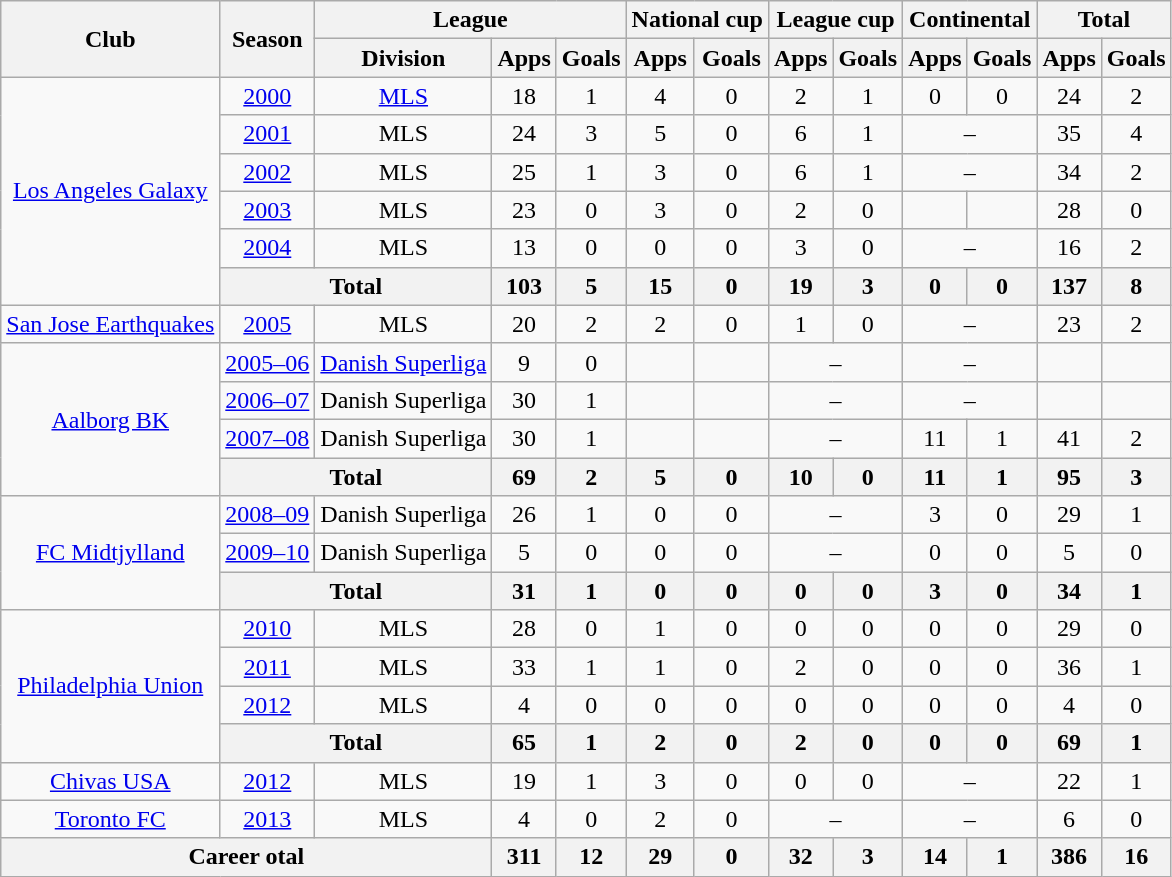<table class="wikitable" style="text-align:center">
<tr>
<th rowspan="2">Club</th>
<th rowspan="2">Season</th>
<th colspan="3">League</th>
<th colspan="2">National cup</th>
<th colspan="2">League cup</th>
<th colspan="2">Continental</th>
<th colspan="2">Total</th>
</tr>
<tr>
<th>Division</th>
<th>Apps</th>
<th>Goals</th>
<th>Apps</th>
<th>Goals</th>
<th>Apps</th>
<th>Goals</th>
<th>Apps</th>
<th>Goals</th>
<th>Apps</th>
<th>Goals</th>
</tr>
<tr>
<td rowspan="6"><a href='#'>Los Angeles Galaxy</a></td>
<td><a href='#'>2000</a></td>
<td><a href='#'>MLS</a></td>
<td>18</td>
<td>1</td>
<td>4</td>
<td>0</td>
<td>2</td>
<td>1</td>
<td>0</td>
<td>0</td>
<td>24</td>
<td>2</td>
</tr>
<tr>
<td><a href='#'>2001</a></td>
<td>MLS</td>
<td>24</td>
<td>3</td>
<td>5</td>
<td>0</td>
<td>6</td>
<td>1</td>
<td colspan="2">–</td>
<td>35</td>
<td>4</td>
</tr>
<tr>
<td><a href='#'>2002</a></td>
<td>MLS</td>
<td>25</td>
<td>1</td>
<td>3</td>
<td>0</td>
<td>6</td>
<td>1</td>
<td colspan="2">–</td>
<td>34</td>
<td>2</td>
</tr>
<tr>
<td><a href='#'>2003</a></td>
<td>MLS</td>
<td>23</td>
<td>0</td>
<td>3</td>
<td>0</td>
<td>2</td>
<td>0</td>
<td></td>
<td></td>
<td>28</td>
<td>0</td>
</tr>
<tr>
<td><a href='#'>2004</a></td>
<td>MLS</td>
<td>13</td>
<td>0</td>
<td>0</td>
<td>0</td>
<td>3</td>
<td>0</td>
<td colspan="2">–</td>
<td>16</td>
<td>2</td>
</tr>
<tr>
<th colspan="2">Total</th>
<th>103</th>
<th>5</th>
<th>15</th>
<th>0</th>
<th>19</th>
<th>3</th>
<th>0</th>
<th>0</th>
<th>137</th>
<th>8</th>
</tr>
<tr>
<td><a href='#'>San Jose Earthquakes</a><br></td>
<td><a href='#'>2005</a></td>
<td>MLS</td>
<td>20</td>
<td>2</td>
<td>2</td>
<td>0</td>
<td>1</td>
<td>0</td>
<td colspan="2">–</td>
<td>23</td>
<td>2</td>
</tr>
<tr>
<td rowspan="4"><a href='#'>Aalborg BK</a></td>
<td><a href='#'>2005–06</a></td>
<td><a href='#'>Danish Superliga</a></td>
<td>9</td>
<td>0</td>
<td></td>
<td></td>
<td colspan="2">–</td>
<td colspan="2">–</td>
<td></td>
<td></td>
</tr>
<tr>
<td><a href='#'>2006–07</a></td>
<td>Danish Superliga</td>
<td>30</td>
<td>1</td>
<td></td>
<td></td>
<td colspan="2">–</td>
<td colspan="2">–</td>
<td></td>
<td></td>
</tr>
<tr>
<td><a href='#'>2007–08</a></td>
<td>Danish Superliga</td>
<td>30</td>
<td>1</td>
<td></td>
<td></td>
<td colspan="2">–</td>
<td>11</td>
<td>1</td>
<td>41</td>
<td>2</td>
</tr>
<tr>
<th colspan="2">Total</th>
<th>69</th>
<th>2</th>
<th>5</th>
<th>0</th>
<th>10</th>
<th>0</th>
<th>11</th>
<th>1</th>
<th>95</th>
<th>3</th>
</tr>
<tr>
<td rowspan="3"><a href='#'>FC Midtjylland</a></td>
<td><a href='#'>2008–09</a></td>
<td>Danish Superliga</td>
<td>26</td>
<td>1</td>
<td>0</td>
<td>0</td>
<td colspan="2">–</td>
<td>3</td>
<td>0</td>
<td>29</td>
<td>1</td>
</tr>
<tr>
<td><a href='#'>2009–10</a></td>
<td>Danish Superliga</td>
<td>5</td>
<td>0</td>
<td>0</td>
<td>0</td>
<td colspan="2">–</td>
<td>0</td>
<td>0</td>
<td>5</td>
<td>0</td>
</tr>
<tr>
<th colspan="2">Total</th>
<th>31</th>
<th>1</th>
<th>0</th>
<th>0</th>
<th>0</th>
<th>0</th>
<th>3</th>
<th>0</th>
<th>34</th>
<th>1</th>
</tr>
<tr>
<td rowspan="4"><a href='#'>Philadelphia Union</a></td>
<td><a href='#'>2010</a></td>
<td>MLS</td>
<td>28</td>
<td>0</td>
<td>1</td>
<td>0</td>
<td>0</td>
<td>0</td>
<td>0</td>
<td>0</td>
<td>29</td>
<td>0</td>
</tr>
<tr>
<td><a href='#'>2011</a></td>
<td>MLS</td>
<td>33</td>
<td>1</td>
<td>1</td>
<td>0</td>
<td>2</td>
<td>0</td>
<td>0</td>
<td>0</td>
<td>36</td>
<td>1</td>
</tr>
<tr>
<td><a href='#'>2012</a></td>
<td>MLS</td>
<td>4</td>
<td>0</td>
<td>0</td>
<td>0</td>
<td>0</td>
<td>0</td>
<td>0</td>
<td>0</td>
<td>4</td>
<td>0</td>
</tr>
<tr>
<th colspan="2">Total</th>
<th>65</th>
<th>1</th>
<th>2</th>
<th>0</th>
<th>2</th>
<th>0</th>
<th>0</th>
<th>0</th>
<th>69</th>
<th>1</th>
</tr>
<tr>
<td><a href='#'>Chivas USA</a></td>
<td><a href='#'>2012</a></td>
<td>MLS</td>
<td>19</td>
<td>1</td>
<td>3</td>
<td>0</td>
<td>0</td>
<td>0</td>
<td colspan="2">–</td>
<td>22</td>
<td>1</td>
</tr>
<tr>
<td><a href='#'>Toronto FC</a><br></td>
<td><a href='#'>2013</a></td>
<td>MLS</td>
<td>4</td>
<td>0</td>
<td>2</td>
<td>0</td>
<td colspan="2">–</td>
<td colspan="2">–</td>
<td>6</td>
<td>0</td>
</tr>
<tr>
<th colspan="3">Career otal</th>
<th>311</th>
<th>12</th>
<th>29</th>
<th>0</th>
<th>32</th>
<th>3</th>
<th>14</th>
<th>1</th>
<th>386</th>
<th>16</th>
</tr>
</table>
